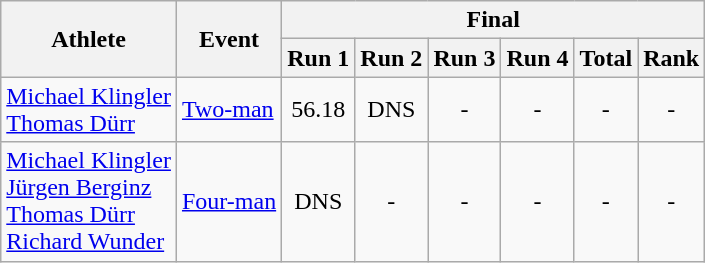<table class="wikitable">
<tr>
<th rowspan="2">Athlete</th>
<th rowspan="2">Event</th>
<th colspan="6">Final</th>
</tr>
<tr>
<th>Run 1</th>
<th>Run 2</th>
<th>Run 3</th>
<th>Run 4</th>
<th>Total</th>
<th>Rank</th>
</tr>
<tr>
<td><a href='#'>Michael Klingler</a><br><a href='#'>Thomas Dürr</a></td>
<td><a href='#'>Two-man</a></td>
<td align="center">56.18</td>
<td align="center">DNS</td>
<td align="center">-</td>
<td align="center">-</td>
<td align="center">-</td>
<td align="center">-</td>
</tr>
<tr>
<td><a href='#'>Michael Klingler</a><br><a href='#'>Jürgen Berginz</a><br><a href='#'>Thomas Dürr</a><br><a href='#'>Richard Wunder</a></td>
<td><a href='#'>Four-man</a></td>
<td align="center">DNS</td>
<td align="center">-</td>
<td align="center">-</td>
<td align="center">-</td>
<td align="center">-</td>
<td align="center">-</td>
</tr>
</table>
